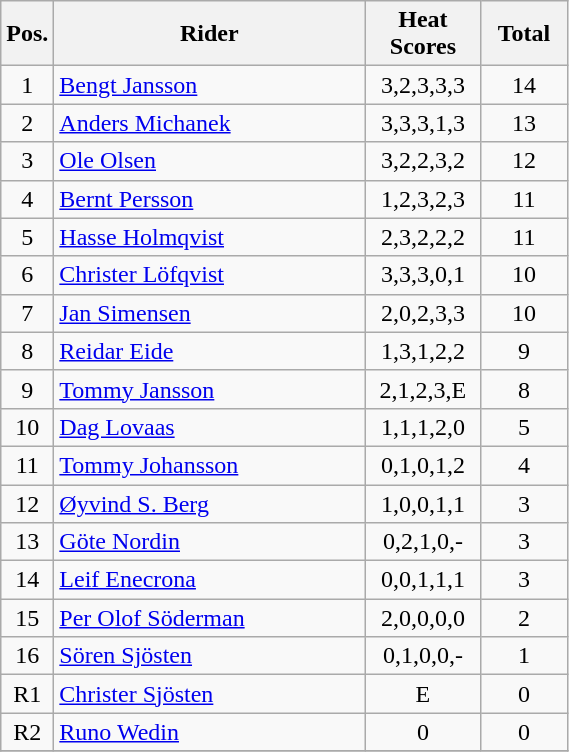<table class=wikitable>
<tr>
<th width=25px>Pos.</th>
<th width=200px>Rider</th>
<th width=70px>Heat Scores</th>
<th width=50px>Total</th>
</tr>
<tr align=center >
<td>1</td>
<td align=left> <a href='#'>Bengt Jansson</a></td>
<td>3,2,3,3,3</td>
<td>14</td>
</tr>
<tr align=center >
<td>2</td>
<td align=left> <a href='#'>Anders Michanek</a></td>
<td>3,3,3,1,3</td>
<td>13</td>
</tr>
<tr align=center >
<td>3</td>
<td align=left> <a href='#'>Ole Olsen</a></td>
<td>3,2,2,3,2</td>
<td>12</td>
</tr>
<tr align=center >
<td>4</td>
<td align=left> <a href='#'>Bernt Persson</a></td>
<td>1,2,3,2,3</td>
<td>11</td>
</tr>
<tr align=center >
<td>5</td>
<td align=left> <a href='#'>Hasse Holmqvist</a></td>
<td>2,3,2,2,2</td>
<td>11</td>
</tr>
<tr align=center >
<td>6</td>
<td align=left> <a href='#'>Christer Löfqvist</a></td>
<td>3,3,3,0,1</td>
<td>10</td>
</tr>
<tr align=center >
<td>7</td>
<td align=left> <a href='#'>Jan Simensen</a></td>
<td>2,0,2,3,3</td>
<td>10</td>
</tr>
<tr align=center >
<td>8</td>
<td align=left> <a href='#'>Reidar Eide</a></td>
<td>1,3,1,2,2</td>
<td>9</td>
</tr>
<tr align=center >
<td>9</td>
<td align=left> <a href='#'>Tommy Jansson</a></td>
<td>2,1,2,3,E</td>
<td>8</td>
</tr>
<tr align=center>
<td>10</td>
<td align=left> <a href='#'>Dag Lovaas</a></td>
<td>1,1,1,2,0</td>
<td>5</td>
</tr>
<tr align=center>
<td>11</td>
<td align=left> <a href='#'>Tommy Johansson</a></td>
<td>0,1,0,1,2</td>
<td>4</td>
</tr>
<tr align=center>
<td>12</td>
<td align=left> <a href='#'>Øyvind S. Berg</a></td>
<td>1,0,0,1,1</td>
<td>3</td>
</tr>
<tr align=center>
<td>13</td>
<td align=left> <a href='#'>Göte Nordin</a></td>
<td>0,2,1,0,-</td>
<td>3</td>
</tr>
<tr align=center>
<td>14</td>
<td align=left> <a href='#'>Leif Enecrona</a></td>
<td>0,0,1,1,1</td>
<td>3</td>
</tr>
<tr align=center>
<td>15</td>
<td align=left> <a href='#'>Per Olof Söderman</a></td>
<td>2,0,0,0,0</td>
<td>2</td>
</tr>
<tr align=center>
<td>16</td>
<td align=left> <a href='#'>Sören Sjösten</a></td>
<td>0,1,0,0,-</td>
<td>1</td>
</tr>
<tr align=center>
<td>R1</td>
<td align=left> <a href='#'>Christer Sjösten</a></td>
<td>E</td>
<td>0</td>
</tr>
<tr align=center>
<td>R2</td>
<td align=left> <a href='#'>Runo Wedin</a></td>
<td>0</td>
<td>0</td>
</tr>
<tr align=center>
</tr>
</table>
